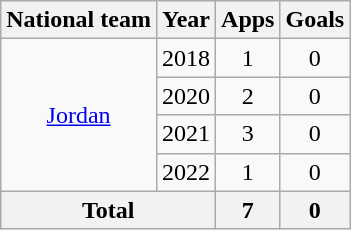<table class="wikitable" style="text-align:center">
<tr>
<th>National team</th>
<th>Year</th>
<th>Apps</th>
<th>Goals</th>
</tr>
<tr>
<td rowspan="4"><a href='#'>Jordan</a></td>
<td>2018</td>
<td>1</td>
<td>0</td>
</tr>
<tr>
<td>2020</td>
<td>2</td>
<td>0</td>
</tr>
<tr>
<td>2021</td>
<td>3</td>
<td>0</td>
</tr>
<tr>
<td>2022</td>
<td>1</td>
<td>0</td>
</tr>
<tr>
<th colspan=2>Total</th>
<th>7</th>
<th>0</th>
</tr>
</table>
